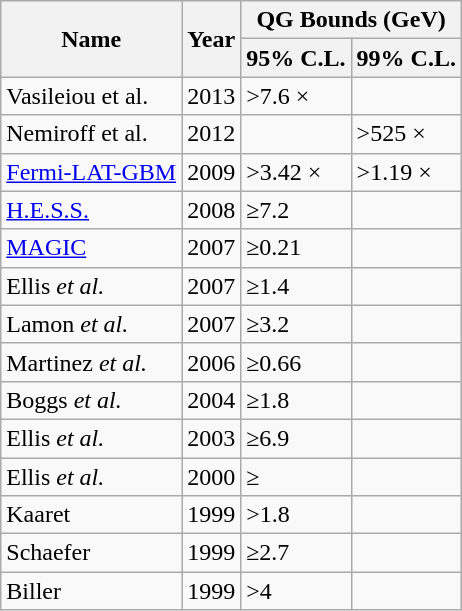<table class=wikitable>
<tr>
<th rowspan=2>Name</th>
<th rowspan=2>Year</th>
<th colspan=2>QG Bounds (GeV)</th>
</tr>
<tr>
<th>95% C.L.</th>
<th>99% C.L.</th>
</tr>
<tr>
<td>Vasileiou et al.</td>
<td>2013</td>
<td>>7.6 × </td>
<td></td>
</tr>
<tr>
<td>Nemiroff et al.</td>
<td>2012</td>
<td></td>
<td>>525 × </td>
</tr>
<tr>
<td><a href='#'>Fermi-LAT-GBM</a></td>
<td>2009</td>
<td>>3.42 × </td>
<td>>1.19 × </td>
</tr>
<tr>
<td><a href='#'>H.E.S.S.</a></td>
<td>2008</td>
<td>≥7.2</td>
<td></td>
</tr>
<tr>
<td><a href='#'>MAGIC</a></td>
<td>2007</td>
<td>≥0.21</td>
<td></td>
</tr>
<tr>
<td>Ellis <em>et al.</em></td>
<td>2007</td>
<td>≥1.4</td>
<td></td>
</tr>
<tr>
<td>Lamon <em>et al.</em></td>
<td>2007</td>
<td>≥3.2</td>
<td></td>
</tr>
<tr>
<td>Martinez <em>et al.</em></td>
<td>2006</td>
<td>≥0.66</td>
<td></td>
</tr>
<tr>
<td>Boggs <em>et al.</em></td>
<td>2004</td>
<td>≥1.8</td>
<td></td>
</tr>
<tr>
<td>Ellis <em>et al.</em></td>
<td>2003</td>
<td>≥6.9</td>
<td></td>
</tr>
<tr>
<td>Ellis <em>et al.</em></td>
<td>2000</td>
<td>≥</td>
<td></td>
</tr>
<tr>
<td>Kaaret</td>
<td>1999</td>
<td>>1.8</td>
<td></td>
</tr>
<tr>
<td>Schaefer</td>
<td>1999</td>
<td>≥2.7</td>
<td></td>
</tr>
<tr>
<td>Biller</td>
<td>1999</td>
<td>>4</td>
<td></td>
</tr>
</table>
